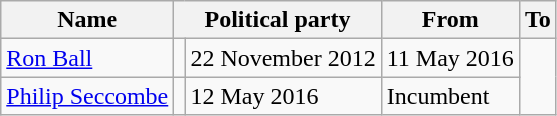<table class="wikitable">
<tr>
<th scope="col">Name</th>
<th scope="col" colspan="2">Political party</th>
<th scope="col">From</th>
<th scope="col">To</th>
</tr>
<tr>
<td><a href='#'>Ron Ball</a></td>
<td></td>
<td>22 November 2012</td>
<td>11 May 2016</td>
</tr>
<tr>
<td><a href='#'>Philip Seccombe</a></td>
<td></td>
<td>12 May 2016</td>
<td>Incumbent</td>
</tr>
</table>
